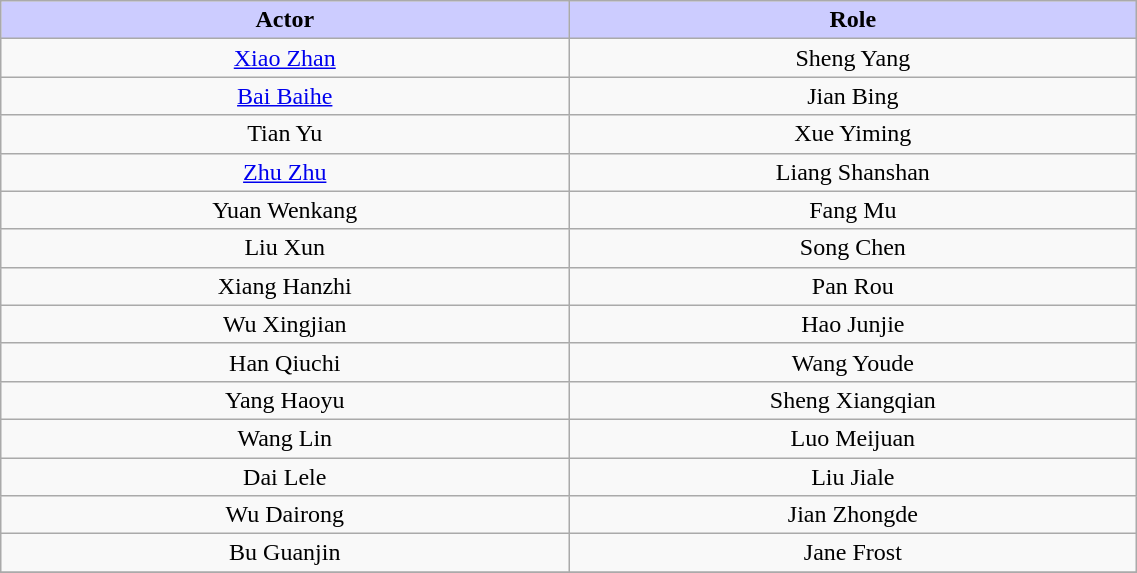<table class="wikitable" width="60%"  style="text-align:center">
<tr style="background:#CCCCFF; color:black" align=center>
<td width="50%"><strong>Actor</strong></td>
<td width="50%"><strong>Role</strong></td>
</tr>
<tr>
<td><a href='#'>Xiao Zhan</a></td>
<td>Sheng Yang</td>
</tr>
<tr>
<td><a href='#'>Bai Baihe</a></td>
<td>Jian Bing</td>
</tr>
<tr>
<td>Tian Yu</td>
<td>Xue Yiming</td>
</tr>
<tr>
<td><a href='#'>Zhu Zhu</a></td>
<td>Liang Shanshan</td>
</tr>
<tr>
<td>Yuan Wenkang</td>
<td>Fang Mu</td>
</tr>
<tr>
<td>Liu Xun</td>
<td>Song Chen</td>
</tr>
<tr>
<td>Xiang Hanzhi</td>
<td>Pan Rou</td>
</tr>
<tr>
<td>Wu Xingjian</td>
<td>Hao Junjie</td>
</tr>
<tr>
<td>Han Qiuchi</td>
<td>Wang Youde</td>
</tr>
<tr>
<td>Yang Haoyu</td>
<td>Sheng Xiangqian</td>
</tr>
<tr>
<td>Wang Lin</td>
<td>Luo Meijuan</td>
</tr>
<tr>
<td>Dai Lele</td>
<td>Liu Jiale</td>
</tr>
<tr>
<td>Wu Dairong</td>
<td>Jian Zhongde</td>
</tr>
<tr>
<td>Bu Guanjin</td>
<td>Jane Frost</td>
</tr>
<tr>
</tr>
</table>
